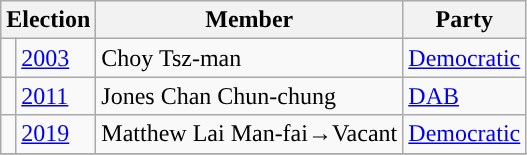<table class="wikitable">
<tr>
<th colspan="2">Election</th>
<th>Member</th>
<th>Party</th>
</tr>
<tr>
<td style="background-color: "></td>
<td><a href='#'>2003</a></td>
<td>Choy Tsz-man</td>
<td><a href='#'>Democratic</a></td>
</tr>
<tr>
<td style="background-color: "></td>
<td><a href='#'>2011</a></td>
<td>Jones Chan Chun-chung</td>
<td><a href='#'>DAB</a></td>
</tr>
<tr>
<td style="background-color: "></td>
<td><a href='#'>2019</a></td>
<td>Matthew Lai Man-fai→Vacant</td>
<td><a href='#'>Democratic</a></td>
</tr>
<tr>
</tr>
</table>
